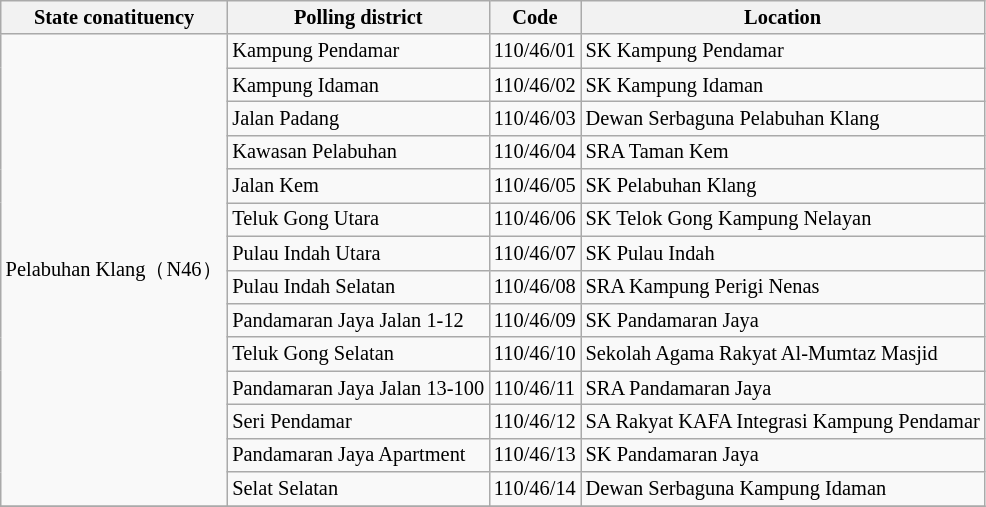<table class="wikitable sortable mw-collapsible" style="white-space:nowrap;font-size:85%">
<tr>
<th>State conatituency</th>
<th>Polling district</th>
<th>Code</th>
<th>Location</th>
</tr>
<tr>
<td rowspan="14">Pelabuhan Klang（N46）</td>
<td>Kampung Pendamar</td>
<td>110/46/01</td>
<td>SK Kampung Pendamar</td>
</tr>
<tr>
<td>Kampung Idaman</td>
<td>110/46/02</td>
<td>SK Kampung Idaman</td>
</tr>
<tr>
<td>Jalan Padang</td>
<td>110/46/03</td>
<td>Dewan Serbaguna Pelabuhan Klang</td>
</tr>
<tr>
<td>Kawasan Pelabuhan</td>
<td>110/46/04</td>
<td>SRA Taman Kem</td>
</tr>
<tr>
<td>Jalan Kem</td>
<td>110/46/05</td>
<td>SK Pelabuhan Klang</td>
</tr>
<tr>
<td>Teluk Gong Utara</td>
<td>110/46/06</td>
<td>SK Telok Gong Kampung Nelayan</td>
</tr>
<tr>
<td>Pulau Indah Utara</td>
<td>110/46/07</td>
<td>SK Pulau Indah</td>
</tr>
<tr>
<td>Pulau Indah Selatan</td>
<td>110/46/08</td>
<td>SRA Kampung Perigi Nenas</td>
</tr>
<tr>
<td>Pandamaran Jaya Jalan 1-12</td>
<td>110/46/09</td>
<td>SK Pandamaran Jaya</td>
</tr>
<tr>
<td>Teluk Gong Selatan</td>
<td>110/46/10</td>
<td>Sekolah Agama Rakyat Al-Mumtaz Masjid</td>
</tr>
<tr>
<td>Pandamaran Jaya Jalan 13-100</td>
<td>110/46/11</td>
<td>SRA Pandamaran Jaya</td>
</tr>
<tr>
<td>Seri Pendamar</td>
<td>110/46/12</td>
<td>SA Rakyat KAFA Integrasi Kampung Pendamar</td>
</tr>
<tr>
<td>Pandamaran Jaya Apartment</td>
<td>110/46/13</td>
<td>SK Pandamaran Jaya</td>
</tr>
<tr>
<td>Selat Selatan</td>
<td>110/46/14</td>
<td>Dewan Serbaguna Kampung Idaman</td>
</tr>
<tr>
</tr>
</table>
